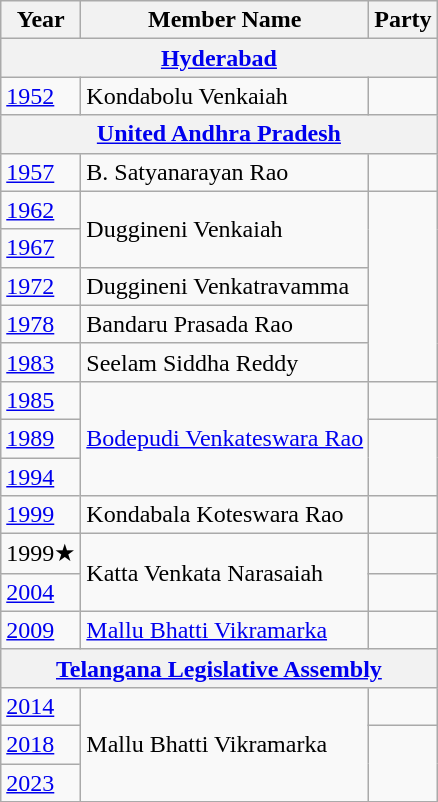<table class="wikitable">
<tr>
<th>Year</th>
<th>Member Name</th>
<th colspan=2>Party</th>
</tr>
<tr>
<th colspan=4><a href='#'>Hyderabad</a></th>
</tr>
<tr>
<td><a href='#'>1952</a></td>
<td>Kondabolu Venkaiah</td>
<td></td>
</tr>
<tr>
<th colspan=4><a href='#'>United Andhra Pradesh</a></th>
</tr>
<tr>
<td><a href='#'>1957</a></td>
<td>B. Satyanarayan Rao</td>
<td></td>
</tr>
<tr>
<td><a href='#'>1962</a></td>
<td rowspan=2>Duggineni Venkaiah</td>
</tr>
<tr>
<td><a href='#'>1967</a></td>
</tr>
<tr>
<td><a href='#'>1972</a></td>
<td>Duggineni Venkatravamma</td>
</tr>
<tr>
<td><a href='#'>1978</a></td>
<td>Bandaru Prasada Rao</td>
</tr>
<tr>
<td><a href='#'>1983</a></td>
<td>Seelam Siddha Reddy</td>
</tr>
<tr>
<td><a href='#'>1985</a></td>
<td rowspan=3><a href='#'>Bodepudi Venkateswara Rao</a></td>
<td></td>
</tr>
<tr>
<td><a href='#'>1989</a></td>
</tr>
<tr>
<td><a href='#'>1994</a></td>
</tr>
<tr>
<td><a href='#'>1999</a></td>
<td>Kondabala Koteswara Rao</td>
<td></td>
</tr>
<tr>
<td>1999★</td>
<td rowspan=2>Katta Venkata Narasaiah</td>
<td></td>
</tr>
<tr>
<td><a href='#'>2004</a></td>
</tr>
<tr>
<td><a href='#'>2009</a></td>
<td><a href='#'>Mallu Bhatti Vikramarka</a></td>
<td></td>
</tr>
<tr>
<th colspan=4><a href='#'>Telangana Legislative Assembly</a></th>
</tr>
<tr>
<td><a href='#'>2014</a></td>
<td rowspan=3>Mallu Bhatti Vikramarka</td>
<td></td>
</tr>
<tr>
<td><a href='#'>2018</a></td>
</tr>
<tr>
<td><a href='#'>2023</a></td>
</tr>
<tr>
</tr>
</table>
